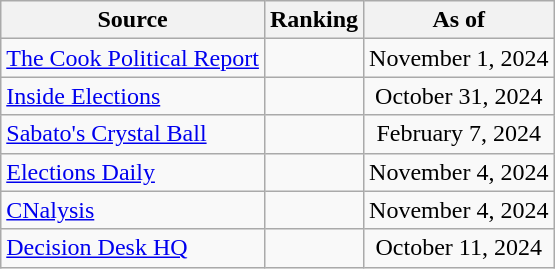<table class="wikitable" style="text-align:center">
<tr>
<th>Source</th>
<th>Ranking</th>
<th>As of</th>
</tr>
<tr>
<td style="text-align:left"><a href='#'>The Cook Political Report</a></td>
<td></td>
<td>November 1, 2024</td>
</tr>
<tr>
<td style="text-align:left"><a href='#'>Inside Elections</a></td>
<td></td>
<td>October 31, 2024</td>
</tr>
<tr>
<td style="text-align:left"><a href='#'>Sabato's Crystal Ball</a></td>
<td></td>
<td>February 7, 2024</td>
</tr>
<tr>
<td style="text-align:left"><a href='#'>Elections Daily</a></td>
<td></td>
<td>November 4, 2024</td>
</tr>
<tr>
<td align=left><a href='#'>CNalysis</a></td>
<td></td>
<td>November 4, 2024</td>
</tr>
<tr>
<td align=left><a href='#'>Decision Desk HQ</a></td>
<td></td>
<td>October 11, 2024</td>
</tr>
</table>
